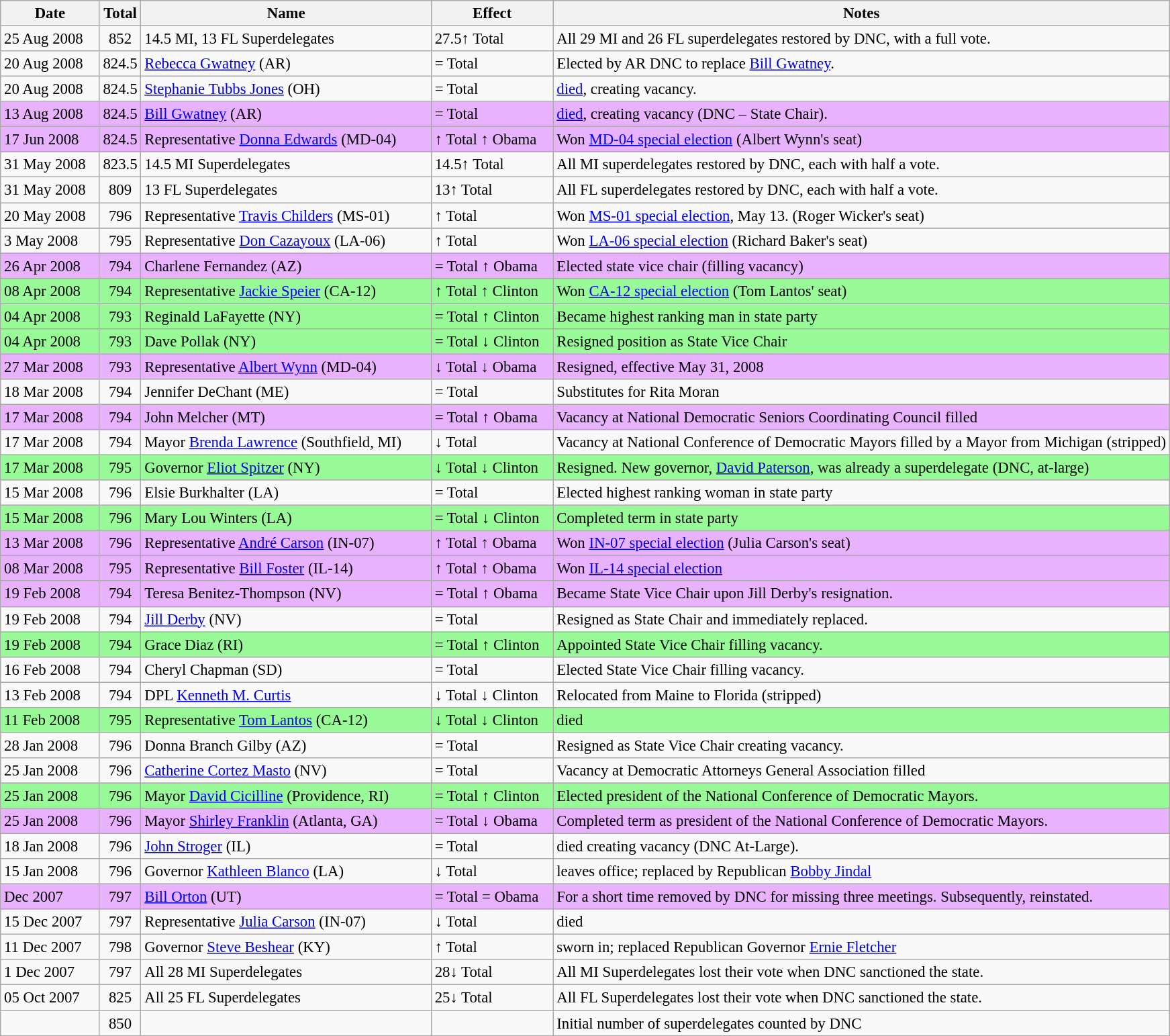<table class="wikitable" style="font-size:95%">
<tr>
<th style="width:6em">Date</th>
<th>Total</th>
<th style="width:18.5em">Name</th>
<th style="width:7.5em">Effect</th>
<th>Notes</th>
</tr>
<tr>
<td>25 Aug 2008</td>
<td align="center">852</td>
<td>14.5 MI, 13 FL Superdelegates</td>
<td>27.5↑ Total</td>
<td>All 29 MI and 26 FL superdelegates restored by DNC, with a full vote.</td>
</tr>
<tr>
<td>20 Aug 2008</td>
<td align="center">824.5</td>
<td><a href='#'>Rebecca Gwatney</a> (AR)</td>
<td>= Total</td>
<td>Elected by AR DNC to replace <a href='#'>Bill Gwatney</a>.</td>
</tr>
<tr>
<td>20 Aug 2008</td>
<td align="center">824.5</td>
<td><a href='#'>Stephanie Tubbs Jones</a> (OH)</td>
<td>= Total</td>
<td><a href='#'>died</a>, creating vacancy.</td>
</tr>
<tr bgcolor=#E9B2FF>
<td>13 Aug 2008</td>
<td align="center">824.5</td>
<td><a href='#'>Bill Gwatney</a> (AR)</td>
<td>= Total</td>
<td><a href='#'>died</a>, creating vacancy (DNC – State Chair).</td>
</tr>
<tr bgcolor=#E9B2FF>
<td>17 Jun 2008</td>
<td align="center">824.5</td>
<td>Representative <a href='#'>Donna Edwards</a> (MD-04)</td>
<td>↑ Total ↑ Obama</td>
<td>Won <a href='#'>MD-04 special election</a> (Albert Wynn's seat)</td>
</tr>
<tr>
<td>31 May 2008</td>
<td align="center">823.5</td>
<td>14.5 MI Superdelegates</td>
<td>14.5↑ Total</td>
<td>All MI superdelegates restored by DNC, each with half a vote.</td>
</tr>
<tr>
<td>31 May 2008</td>
<td align="center">809</td>
<td>13 FL Superdelegates</td>
<td>13↑ Total</td>
<td>All FL superdelegates restored by DNC, each with half a vote.</td>
</tr>
<tr>
<td>20 May 2008</td>
<td align="center">796</td>
<td>Representative <a href='#'>Travis Childers</a> (MS-01)</td>
<td>↑ Total</td>
<td>Won <a href='#'>MS-01 special election</a>, May 13. (Roger Wicker's seat)</td>
</tr>
<tr bgcolor=#E9B2FF>
</tr>
<tr>
<td>3 May 2008</td>
<td align="center">795</td>
<td>Representative <a href='#'>Don Cazayoux</a> (LA-06)</td>
<td>↑ Total</td>
<td>Won <a href='#'>LA-06 special election</a> (Richard Baker's seat)</td>
</tr>
<tr bgcolor=#E9B2FF>
<td>26 Apr 2008</td>
<td align="center">794</td>
<td>Charlene Fernandez (AZ)</td>
<td>= Total ↑ Obama</td>
<td>Elected state vice chair (filling vacancy)</td>
</tr>
<tr bgcolor=#98FB98>
<td>08 Apr 2008</td>
<td align="center">794</td>
<td>Representative <a href='#'>Jackie Speier</a> (CA-12)</td>
<td>↑ Total ↑ Clinton</td>
<td>Won <a href='#'>CA-12 special election</a> (Tom Lantos' seat)</td>
</tr>
<tr bgcolor=#98FB98>
<td>04 Apr 2008</td>
<td align="center">793</td>
<td>Reginald LaFayette (NY)</td>
<td>= Total ↑ Clinton</td>
<td>Became highest ranking man in state party</td>
</tr>
<tr bgcolor=#98FB98>
<td>04 Apr 2008</td>
<td align="center">793</td>
<td>Dave Pollak (NY)</td>
<td>= Total ↓ Clinton</td>
<td>Resigned position as State Vice Chair</td>
</tr>
<tr bgcolor=#E9B2FF>
<td>27 Mar 2008</td>
<td align="center">793</td>
<td>Representative <a href='#'>Albert Wynn</a> (MD-04)</td>
<td>↓ Total ↓ Obama</td>
<td>Resigned, effective May 31, 2008</td>
</tr>
<tr>
<td>18 Mar 2008</td>
<td align="center">794</td>
<td>Jennifer DeChant (ME)</td>
<td>= Total</td>
<td>Substitutes for Rita Moran</td>
</tr>
<tr bgcolor=#E9B2FF>
<td>17 Mar 2008</td>
<td align="center">794</td>
<td>John Melcher (MT)</td>
<td>= Total ↑ Obama</td>
<td>Vacancy at National Democratic Seniors Coordinating Council filled</td>
</tr>
<tr>
<td>17 Mar 2008</td>
<td align="center">794</td>
<td>Mayor <a href='#'>Brenda Lawrence</a> (Southfield, MI)</td>
<td>↓ Total</td>
<td>Vacancy at National Conference of Democratic Mayors filled by a Mayor from Michigan (stripped)</td>
</tr>
<tr bgcolor=#98FB98>
<td>17 Mar 2008</td>
<td align="center">795</td>
<td>Governor <a href='#'>Eliot Spitzer</a> (NY)</td>
<td>↓ Total ↓ Clinton</td>
<td>Resigned. New governor, <a href='#'>David Paterson</a>, was already a superdelegate (DNC, at-large)</td>
</tr>
<tr>
<td>15 Mar 2008</td>
<td align="center">796</td>
<td>Elsie Burkhalter (LA)</td>
<td>= Total</td>
<td>Elected highest ranking woman in state party</td>
</tr>
<tr bgcolor=#98FB98>
<td>15 Mar 2008</td>
<td align="center">796</td>
<td>Mary Lou Winters (LA)</td>
<td>= Total ↓ Clinton</td>
<td>Completed term in state party</td>
</tr>
<tr bgcolor=#E9B2FF>
<td>13 Mar 2008</td>
<td align="center">796</td>
<td>Representative <a href='#'>André Carson</a> (IN-07)</td>
<td>↑ Total ↑ Obama</td>
<td>Won <a href='#'>IN-07 special election</a> (Julia Carson's seat)</td>
</tr>
<tr bgcolor=#E9B2FF>
<td>08 Mar 2008</td>
<td align="center">795</td>
<td>Representative <a href='#'>Bill Foster</a> (IL-14)</td>
<td>↑ Total ↑ Obama</td>
<td>Won <a href='#'>IL-14 special election</a></td>
</tr>
<tr bgcolor=#E9B2FF>
<td>19 Feb 2008</td>
<td align="center">794</td>
<td>Teresa Benitez-Thompson (NV)</td>
<td>= Total ↑ Obama</td>
<td>Became State Vice Chair upon Jill Derby's resignation.</td>
</tr>
<tr>
<td>19 Feb 2008</td>
<td align="center">794</td>
<td><a href='#'>Jill Derby</a> (NV)</td>
<td>= Total</td>
<td>Resigned as State Chair and immediately replaced.</td>
</tr>
<tr bgcolor=#98FB98>
<td>19 Feb 2008</td>
<td align="center">794</td>
<td>Grace Diaz (RI)</td>
<td>= Total ↑ Clinton</td>
<td>Appointed State Vice Chair filling vacancy.</td>
</tr>
<tr>
<td>16 Feb 2008</td>
<td align="center">794</td>
<td>Cheryl Chapman (SD)</td>
<td>= Total</td>
<td>Elected State Vice Chair filling vacancy.</td>
</tr>
<tr>
<td>13 Feb 2008</td>
<td align="center">794</td>
<td>DPL <a href='#'>Kenneth M. Curtis</a></td>
<td>↓ Total ↓ Clinton</td>
<td>Relocated from Maine to Florida (stripped)</td>
</tr>
<tr bgcolor=#98FB98>
<td>11 Feb 2008</td>
<td align="center">795</td>
<td>Representative <a href='#'>Tom Lantos</a> (CA-12)</td>
<td>↓ Total ↓ Clinton</td>
<td>died</td>
</tr>
<tr>
<td>28 Jan 2008</td>
<td align="center">796</td>
<td>Donna Branch Gilby (AZ)</td>
<td>= Total</td>
<td>Resigned as State Vice Chair creating vacancy.</td>
</tr>
<tr>
<td>25 Jan 2008</td>
<td align="center">796</td>
<td><a href='#'>Catherine Cortez Masto</a> (NV)</td>
<td>= Total</td>
<td>Vacancy at Democratic Attorneys General Association filled</td>
</tr>
<tr bgcolor=#98FB98>
<td>25 Jan 2008</td>
<td align="center">796</td>
<td>Mayor <a href='#'>David Cicilline</a> (Providence, RI)</td>
<td>= Total ↑ Clinton</td>
<td>Elected president of the National Conference of Democratic Mayors.</td>
</tr>
<tr bgcolor=#E9B2FF>
<td>25 Jan 2008</td>
<td align="center">796</td>
<td>Mayor <a href='#'>Shirley Franklin</a> (Atlanta, GA)</td>
<td>= Total ↓ Obama</td>
<td>Completed term as president of the National Conference of Democratic Mayors.</td>
</tr>
<tr>
<td>18 Jan 2008</td>
<td align="center">796</td>
<td><a href='#'>John Stroger</a> (IL)</td>
<td>= Total</td>
<td>died creating vacancy (DNC At-Large).</td>
</tr>
<tr>
<td>15 Jan 2008</td>
<td align="center">796</td>
<td>Governor <a href='#'>Kathleen Blanco</a> (LA)</td>
<td>↓ Total</td>
<td>leaves office; replaced by Republican <a href='#'>Bobby Jindal</a></td>
</tr>
<tr bgcolor=#E9B2FF>
<td align-"center">Dec 2007</td>
<td align="center">797</td>
<td><a href='#'>Bill Orton</a> (UT)</td>
<td>= Total = Obama</td>
<td>For a short time removed by DNC for missing three meetings. Subsequently, reinstated.</td>
</tr>
<tr>
<td>15 Dec 2007</td>
<td align="center">797</td>
<td>Representative <a href='#'>Julia Carson</a> (IN-07)</td>
<td>↓ Total</td>
<td>died</td>
</tr>
<tr>
<td>11 Dec 2007</td>
<td align="center">798</td>
<td>Governor <a href='#'>Steve Beshear</a> (KY)</td>
<td>↑ Total</td>
<td>sworn in; replaced Republican Governor <a href='#'>Ernie Fletcher</a></td>
</tr>
<tr>
<td>1 Dec 2007</td>
<td align="center">797</td>
<td>All 28 MI Superdelegates</td>
<td>28↓ Total</td>
<td>All MI Superdelegates lost their vote when DNC sanctioned the state.</td>
</tr>
<tr>
<td>05 Oct 2007</td>
<td align="center">825</td>
<td>All 25 FL Superdelegates</td>
<td>25↓ Total</td>
<td>All FL Superdelegates lost their vote when DNC sanctioned the state.</td>
</tr>
<tr>
<td></td>
<td align="center">850</td>
<td></td>
<td></td>
<td>Initial number of superdelegates counted by DNC</td>
</tr>
</table>
